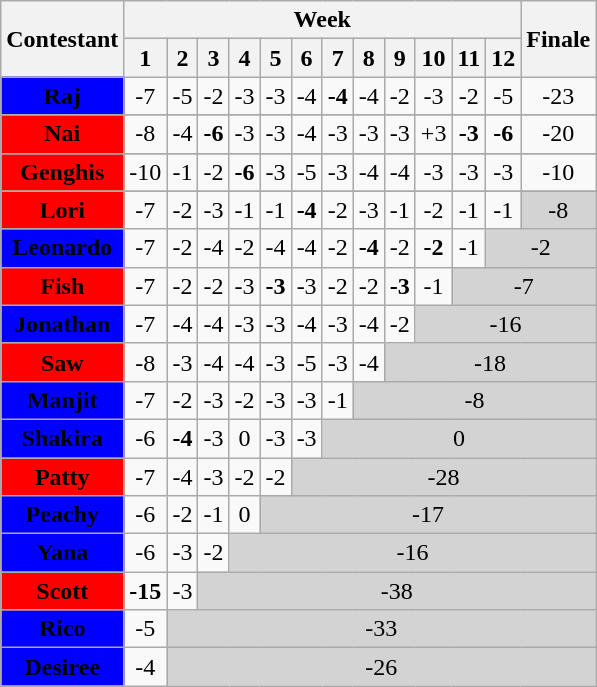<table class="wikitable" align="center" style="text-align:center">
<tr>
<th rowspan=2>Contestant</th>
<th colspan=12>Week</th>
<th rowspan=2>Finale</th>
</tr>
<tr>
<th>1</th>
<th>2</th>
<th>3</th>
<th>4</th>
<th>5</th>
<th>6</th>
<th>7</th>
<th>8</th>
<th>9</th>
<th>10</th>
<th>11</th>
<th>12</th>
</tr>
<tr>
<td bgcolor="blue"><span><strong>Raj</strong></span></td>
<td>-7</td>
<td>-5</td>
<td>-2</td>
<td>-3</td>
<td>-3</td>
<td>-4</td>
<td><strong>-4</strong></td>
<td>-4</td>
<td>-2</td>
<td>-3</td>
<td>-2</td>
<td>-5</td>
<td>-23</td>
</tr>
<tr 23>
</tr>
<tr>
<td bgcolor="red"><span><strong>Nai</strong></span></td>
<td>-8</td>
<td>-4</td>
<td><strong>-6</strong></td>
<td>-3</td>
<td>-3</td>
<td>-4</td>
<td>-3</td>
<td>-3</td>
<td>-3</td>
<td>+3</td>
<td><strong>-3</strong></td>
<td><strong>-6</strong></td>
<td>-20</td>
</tr>
<tr 20>
</tr>
<tr>
<td bgcolor="red"><span><strong>Genghis</strong></span></td>
<td>-10</td>
<td>-1</td>
<td>-2</td>
<td><strong>-6</strong></td>
<td>-3</td>
<td>-5</td>
<td>-3</td>
<td>-4</td>
<td>-4</td>
<td>-3</td>
<td>-3</td>
<td>-3</td>
<td>-10</td>
</tr>
<tr 10>
</tr>
<tr>
<td bgcolor="red"><span><strong>Lori</strong></span></td>
<td>-7</td>
<td>-2</td>
<td>-3</td>
<td>-1</td>
<td>-1</td>
<td><strong>-4</strong></td>
<td>-2</td>
<td>-3</td>
<td>-1</td>
<td>-2</td>
<td>-1</td>
<td>-1</td>
<td colspan=5 bgcolor="lightgrey">-8</td>
</tr>
<tr>
<td bgcolor="blue"><span><strong>Leonardo</strong></span></td>
<td>-7</td>
<td>-2</td>
<td>-4</td>
<td>-2</td>
<td>-4</td>
<td>-4</td>
<td>-2</td>
<td><strong>-4</strong></td>
<td>-2</td>
<td><strong>-2</strong></td>
<td>-1</td>
<td colspan=2 bgcolor="lightgrey">-2</td>
</tr>
<tr>
<td bgcolor="red"><span><strong>Fish</strong></span></td>
<td>-7</td>
<td>-2</td>
<td>-2</td>
<td>-3</td>
<td><strong>-3</strong></td>
<td>-3</td>
<td>-2</td>
<td>-2</td>
<td><strong>-3</strong></td>
<td>-1</td>
<td colspan=3 bgcolor="lightgrey">-7</td>
</tr>
<tr>
<td bgcolor="blue"><span><strong>Jonathan</strong></span></td>
<td>-7</td>
<td>-4</td>
<td>-4</td>
<td>-3</td>
<td>-3</td>
<td>-4</td>
<td>-3</td>
<td>-4</td>
<td>-2</td>
<td colspan=4 bgcolor="lightgrey">-16</td>
</tr>
<tr>
<td bgcolor="red"><span><strong>Saw</strong></span></td>
<td>-8</td>
<td>-3</td>
<td>-4</td>
<td>-4</td>
<td>-3</td>
<td>-5</td>
<td>-3</td>
<td>-4</td>
<td colspan=5 bgcolor="lightgrey">-18</td>
</tr>
<tr>
<td bgcolor="blue"><span><strong>Manjit</strong></span></td>
<td>-7</td>
<td>-2</td>
<td>-3</td>
<td>-2</td>
<td>-3</td>
<td>-3</td>
<td>-1</td>
<td colspan=6 bgcolor="lightgrey">-8</td>
</tr>
<tr>
<td bgcolor="blue"><span><strong>Shakira</strong></span></td>
<td>-6</td>
<td><strong>-4</strong></td>
<td>-3</td>
<td>0</td>
<td>-3</td>
<td>-3</td>
<td colspan=7 bgcolor="lightgrey">0</td>
</tr>
<tr>
<td bgcolor="red"><span><strong>Patty</strong></span></td>
<td>-7</td>
<td>-4</td>
<td>-3</td>
<td>-2</td>
<td>-2</td>
<td colspan=8 bgcolor="lightgrey">-28</td>
</tr>
<tr>
<td bgcolor="blue"><span><strong>Peachy</strong></span></td>
<td>-6</td>
<td>-2</td>
<td>-1</td>
<td>0</td>
<td colspan=9 bgcolor="lightgrey">-17</td>
</tr>
<tr>
<td bgcolor="blue"><span><strong>Yana</strong></span></td>
<td>-6</td>
<td>-3</td>
<td>-2</td>
<td colspan=10 bgcolor="lightgrey">-16</td>
</tr>
<tr>
<td bgcolor="red"><span><strong>Scott</strong></span></td>
<td><strong>-15</strong></td>
<td>-3</td>
<td colspan=11 bgcolor="lightgrey">-38</td>
</tr>
<tr>
<td bgcolor="blue"><span><strong>Rico</strong></span></td>
<td>-5</td>
<td colspan=12 bgcolor="lightgrey">-33</td>
</tr>
<tr>
<td bgcolor="blue"><span><strong>Desiree</strong></span></td>
<td>-4</td>
<td colspan=12 bgcolor="lightgrey">-26</td>
</tr>
</table>
